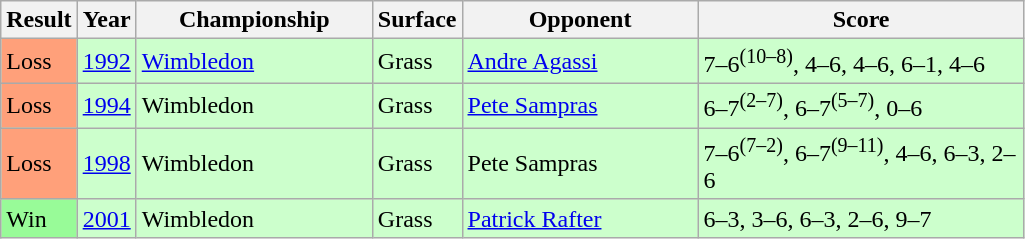<table class="sortable wikitable">
<tr>
<th style="width:40px">Result</th>
<th>Year</th>
<th style="width:150px">Championship</th>
<th style="width:50px">Surface</th>
<th style="width:150px">Opponent</th>
<th style="width:210px" class="unsortable">Score</th>
</tr>
<tr bgcolor=ccffcc>
<td style="background:#ffa07a;">Loss</td>
<td><a href='#'>1992</a></td>
<td><a href='#'>Wimbledon</a></td>
<td>Grass</td>
<td> <a href='#'>Andre Agassi</a></td>
<td>7–6<sup>(10–8)</sup>, 4–6, 4–6, 6–1, 4–6</td>
</tr>
<tr bgcolor=ccffcc>
<td style="background:#ffa07a;">Loss</td>
<td><a href='#'>1994</a></td>
<td>Wimbledon</td>
<td>Grass</td>
<td> <a href='#'>Pete Sampras</a></td>
<td>6–7<sup>(2–7)</sup>, 6–7<sup>(5–7)</sup>, 0–6</td>
</tr>
<tr bgcolor=ccffcc>
<td style="background:#ffa07a;">Loss</td>
<td><a href='#'>1998</a></td>
<td>Wimbledon</td>
<td>Grass</td>
<td> Pete Sampras</td>
<td>7–6<sup>(7–2)</sup>, 6–7<sup>(9–11)</sup>, 4–6, 6–3, 2–6</td>
</tr>
<tr bgcolor=ccffcc>
<td style="background:#98fb98;">Win</td>
<td><a href='#'>2001</a></td>
<td>Wimbledon</td>
<td>Grass</td>
<td> <a href='#'>Patrick Rafter</a></td>
<td>6–3, 3–6, 6–3, 2–6, 9–7</td>
</tr>
</table>
